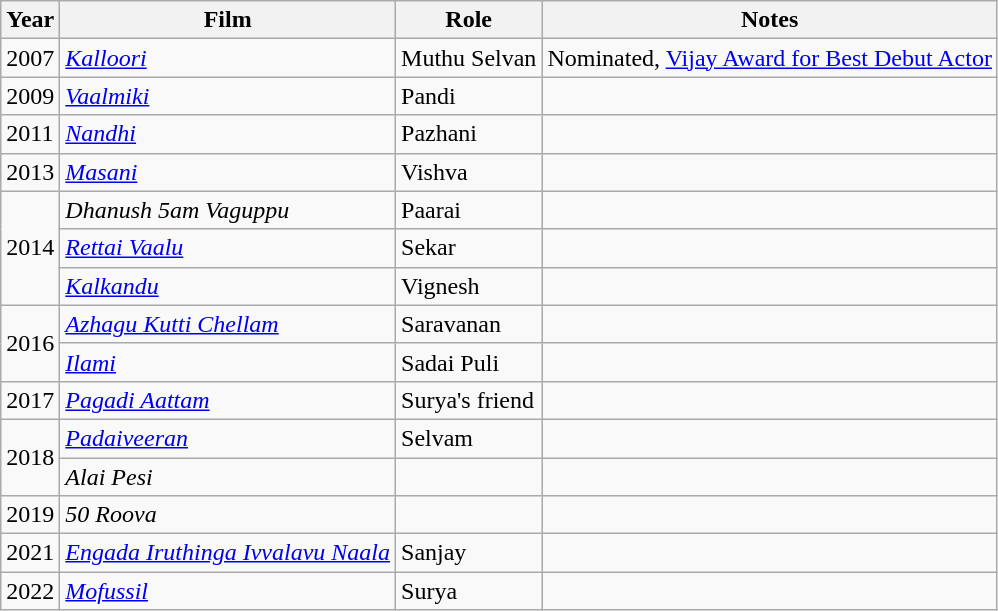<table class="wikitable" style="font-size:%100">
<tr>
<th>Year</th>
<th>Film</th>
<th>Role</th>
<th>Notes</th>
</tr>
<tr>
<td rowspan="1">2007</td>
<td><em><a href='#'>Kalloori</a></em></td>
<td>Muthu Selvan</td>
<td>Nominated, <a href='#'>Vijay Award for Best Debut Actor</a></td>
</tr>
<tr>
<td rowspan="1">2009</td>
<td><em><a href='#'>Vaalmiki</a></em></td>
<td>Pandi</td>
<td></td>
</tr>
<tr>
<td rowspan="1">2011</td>
<td><em><a href='#'>Nandhi</a></em></td>
<td>Pazhani</td>
<td></td>
</tr>
<tr>
<td rowspan="1">2013</td>
<td><em><a href='#'>Masani</a></em></td>
<td>Vishva</td>
<td></td>
</tr>
<tr>
<td rowspan="3">2014</td>
<td><em>Dhanush 5am Vaguppu</em></td>
<td>Paarai</td>
<td></td>
</tr>
<tr>
<td><em><a href='#'>Rettai Vaalu</a></em></td>
<td>Sekar</td>
<td></td>
</tr>
<tr>
<td><em><a href='#'>Kalkandu</a></em></td>
<td>Vignesh</td>
<td></td>
</tr>
<tr>
<td rowspan="2">2016</td>
<td><em><a href='#'>Azhagu Kutti Chellam</a></em></td>
<td>Saravanan</td>
<td></td>
</tr>
<tr>
<td><em><a href='#'>Ilami</a></em></td>
<td>Sadai Puli</td>
<td></td>
</tr>
<tr>
<td rowspan="1">2017</td>
<td><em><a href='#'>Pagadi Aattam</a></em></td>
<td>Surya's friend</td>
<td></td>
</tr>
<tr>
<td rowspan="2">2018</td>
<td><em><a href='#'>Padaiveeran</a></em></td>
<td>Selvam</td>
<td></td>
</tr>
<tr>
<td><em>Alai Pesi</em></td>
<td></td>
<td></td>
</tr>
<tr>
<td>2019</td>
<td><em>50 Roova</em></td>
<td></td>
<td></td>
</tr>
<tr>
<td>2021</td>
<td><em><a href='#'>Engada Iruthinga Ivvalavu Naala</a></em></td>
<td>Sanjay</td>
<td></td>
</tr>
<tr>
<td>2022</td>
<td><em><a href='#'>Mofussil</a></em></td>
<td>Surya</td>
<td></td>
</tr>
</table>
